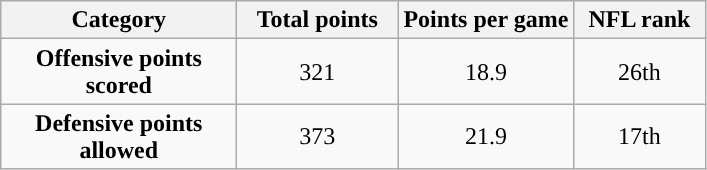<table class="wikitable" style="text-align:center">
<tr>
<th width="150">Category</th>
<th width="100">Total points</th>
<th width="110">Points per game</th>
<th width="80">NFL rank<br></th>
</tr>
<tr>
<td><strong>Offensive points scored</strong></td>
<td>321</td>
<td>18.9</td>
<td>26th</td>
</tr>
<tr>
<td><strong>Defensive points allowed</strong></td>
<td>373</td>
<td>21.9</td>
<td>17th</td>
</tr>
</table>
